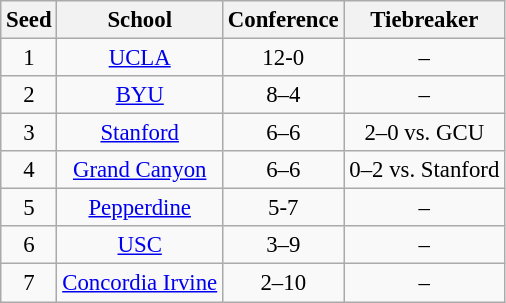<table class="wikitable" style="white-space:nowrap; font-size:95%;text-align:center">
<tr>
<th>Seed</th>
<th>School</th>
<th>Conference</th>
<th>Tiebreaker</th>
</tr>
<tr>
<td>1</td>
<td><a href='#'>UCLA</a></td>
<td>12-0</td>
<td>–</td>
</tr>
<tr>
<td>2</td>
<td><a href='#'>BYU</a></td>
<td>8–4</td>
<td>–</td>
</tr>
<tr>
<td>3</td>
<td><a href='#'>Stanford</a></td>
<td>6–6</td>
<td>2–0 vs. GCU</td>
</tr>
<tr>
<td>4</td>
<td><a href='#'>Grand Canyon</a></td>
<td>6–6</td>
<td>0–2 vs. Stanford</td>
</tr>
<tr>
<td>5</td>
<td><a href='#'>Pepperdine</a></td>
<td>5-7</td>
<td>–</td>
</tr>
<tr>
<td>6</td>
<td><a href='#'>USC</a></td>
<td>3–9</td>
<td>–</td>
</tr>
<tr>
<td>7</td>
<td><a href='#'>Concordia Irvine</a></td>
<td>2–10</td>
<td>–</td>
</tr>
</table>
